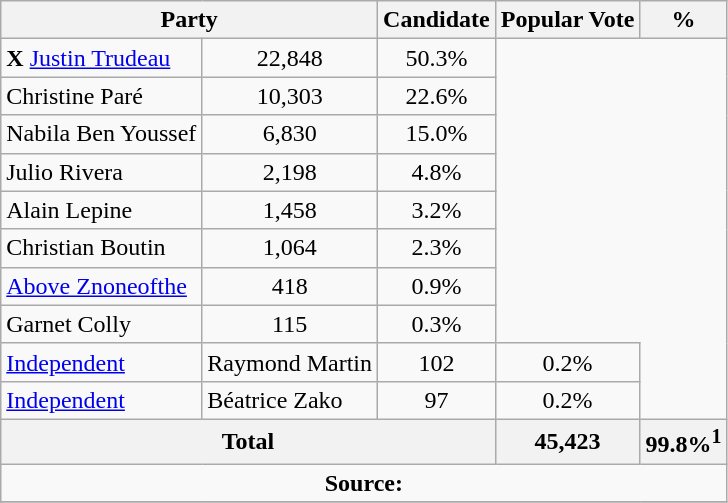<table class="wikitable">
<tr>
<th colspan="2">Party</th>
<th>Candidate</th>
<th>Popular Vote</th>
<th>%</th>
</tr>
<tr>
<td> <strong>X</strong> <a href='#'>Justin Trudeau</a></td>
<td align=center>22,848</td>
<td align=center>50.3%</td>
</tr>
<tr>
<td>Christine Paré</td>
<td align=center>10,303</td>
<td align=center>22.6%</td>
</tr>
<tr>
<td>Nabila Ben Youssef</td>
<td align=center>6,830</td>
<td align=center>15.0%</td>
</tr>
<tr>
<td>Julio Rivera</td>
<td align=center>2,198</td>
<td align=center>4.8%</td>
</tr>
<tr>
<td>Alain Lepine</td>
<td align=center>1,458</td>
<td align=center>3.2%</td>
</tr>
<tr>
<td>Christian Boutin</td>
<td align=center>1,064</td>
<td align=center>2.3%</td>
</tr>
<tr>
<td><a href='#'>Above Znoneofthe</a></td>
<td align=center>418</td>
<td align=center>0.9%</td>
</tr>
<tr>
<td>Garnet Colly</td>
<td align=center>115</td>
<td align=center>0.3%</td>
</tr>
<tr>
<td><a href='#'>Independent</a></td>
<td>Raymond Martin</td>
<td align=center>102</td>
<td align=center>0.2%</td>
</tr>
<tr>
<td><a href='#'>Independent</a></td>
<td>Béatrice Zako</td>
<td align=center>97</td>
<td align=center>0.2%</td>
</tr>
<tr>
<th colspan=3>Total</th>
<th>45,423</th>
<th>99.8%<sup>1</sup></th>
</tr>
<tr>
<td align="center" colspan=5><strong>Source:</strong> </td>
</tr>
<tr>
</tr>
</table>
